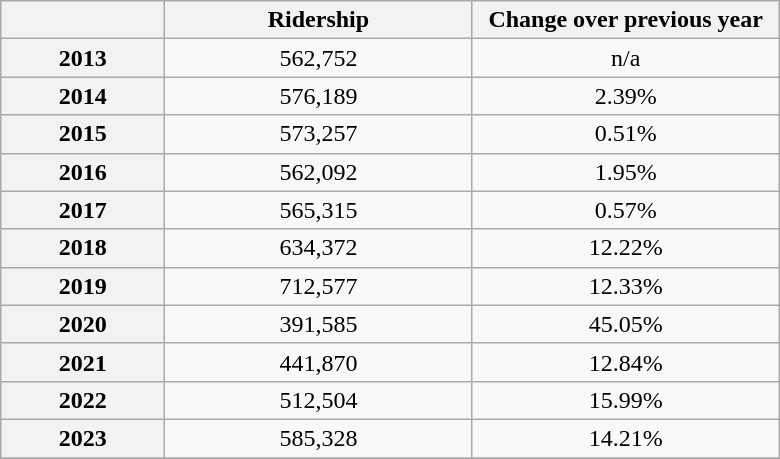<table class="wikitable"  style="text-align:center; width:520px; margin:auto;">
<tr>
<th style="width:50px"></th>
<th style="width:100px">Ridership</th>
<th style="width:100px">Change over previous year</th>
</tr>
<tr>
<th>2013</th>
<td>562,752</td>
<td>n/a</td>
</tr>
<tr>
<th>2014</th>
<td>576,189</td>
<td>2.39%</td>
</tr>
<tr>
<th>2015</th>
<td>573,257</td>
<td>0.51%</td>
</tr>
<tr>
<th>2016</th>
<td>562,092</td>
<td>1.95%</td>
</tr>
<tr>
<th>2017</th>
<td>565,315</td>
<td>0.57%</td>
</tr>
<tr>
<th>2018</th>
<td>634,372</td>
<td>12.22%</td>
</tr>
<tr>
<th>2019</th>
<td>712,577</td>
<td>12.33%</td>
</tr>
<tr>
<th>2020</th>
<td>391,585</td>
<td>45.05%</td>
</tr>
<tr>
<th>2021</th>
<td>441,870</td>
<td>12.84%</td>
</tr>
<tr>
<th>2022</th>
<td>512,504</td>
<td>15.99%</td>
</tr>
<tr>
<th>2023</th>
<td>585,328</td>
<td>14.21%</td>
</tr>
<tr>
</tr>
</table>
